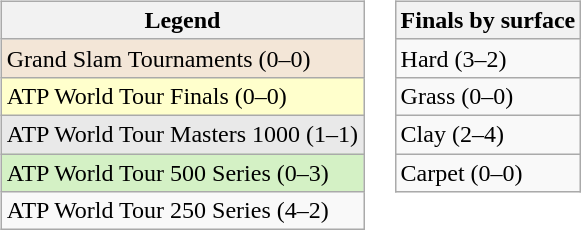<table>
<tr valign=top>
<td><br><table class="wikitable">
<tr>
<th>Legend</th>
</tr>
<tr style="background:#f3e6d7;">
<td>Grand Slam Tournaments (0–0)</td>
</tr>
<tr style="background:#ffc;">
<td>ATP World Tour Finals (0–0)</td>
</tr>
<tr style="background:#e9e9e9;">
<td>ATP World Tour Masters 1000 (1–1)</td>
</tr>
<tr style="background:#d4f1c5;">
<td>ATP World Tour 500 Series (0–3)</td>
</tr>
<tr>
<td>ATP World Tour 250 Series (4–2)</td>
</tr>
</table>
</td>
<td><br><table class="wikitable">
<tr>
<th>Finals by surface</th>
</tr>
<tr>
<td>Hard (3–2)</td>
</tr>
<tr>
<td>Grass (0–0)</td>
</tr>
<tr>
<td>Clay (2–4)</td>
</tr>
<tr>
<td>Carpet (0–0)</td>
</tr>
</table>
</td>
</tr>
</table>
